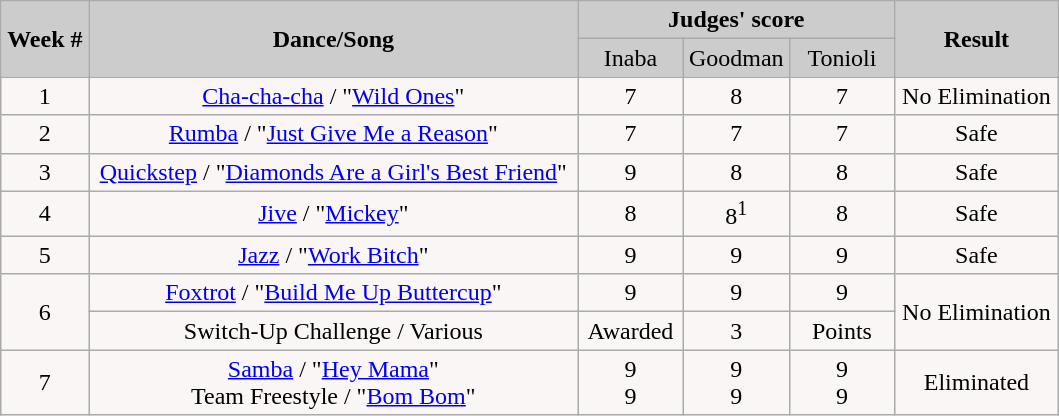<table class="wikitable" style="float:left;">
<tr style="text-align:Center; background:#ccc;">
<td rowspan="2"><strong>Week #</strong></td>
<td rowspan="2"><strong>Dance/Song</strong></td>
<td colspan="3"><strong>Judges' score</strong></td>
<td rowspan="2"><strong>Result</strong></td>
</tr>
<tr style="text-align:center; background:#ccc;">
<td style="width:10%; ">Inaba</td>
<td style="width:10%; ">Goodman</td>
<td style="width:10%; ">Tonioli</td>
</tr>
<tr style="text-align:center; background:#faf6f6;">
<td>1</td>
<td><a href='#'>Cha-cha-cha</a> / "<a href='#'>Wild Ones</a>"</td>
<td>7</td>
<td>8</td>
<td>7</td>
<td>No Elimination</td>
</tr>
<tr style="text-align:center; background:#faf6f6;">
<td>2</td>
<td><a href='#'>Rumba</a> / "<a href='#'>Just Give Me a Reason</a>"</td>
<td>7</td>
<td>7</td>
<td>7</td>
<td>Safe</td>
</tr>
<tr style="text-align:center; background:#faf6f6;">
<td>3</td>
<td><a href='#'>Quickstep</a> / "<a href='#'>Diamonds Are a Girl's Best Friend</a>"</td>
<td>9</td>
<td>8</td>
<td>8</td>
<td>Safe</td>
</tr>
<tr style="text-align:center; background:#faf6f6;">
<td>4</td>
<td><a href='#'>Jive</a> / "<a href='#'>Mickey</a>"</td>
<td>8</td>
<td>8<sup>1</sup></td>
<td>8</td>
<td>Safe</td>
</tr>
<tr style="text-align:center; background:#faf6f6;">
<td>5</td>
<td><a href='#'>Jazz</a> / "<a href='#'>Work Bitch</a>"</td>
<td>9</td>
<td>9</td>
<td>9</td>
<td>Safe</td>
</tr>
<tr style="text-align:center; background:#faf6f6;">
<td rowspan="2">6</td>
<td><a href='#'>Foxtrot</a> / "<a href='#'>Build Me Up Buttercup</a>"</td>
<td>9</td>
<td>9</td>
<td>9</td>
<td rowspan="2">No Elimination</td>
</tr>
<tr style="text-align:center; background:#faf6f6;">
<td>Switch-Up Challenge / Various</td>
<td>Awarded</td>
<td>3</td>
<td>Points</td>
</tr>
<tr style="text-align:center; background:#faf6f6;">
<td>7</td>
<td><a href='#'>Samba</a> / "<a href='#'>Hey Mama</a>"<br>Team Freestyle / "<a href='#'>Bom Bom</a>"</td>
<td>9<br>9</td>
<td>9<br>9</td>
<td>9<br>9</td>
<td>Eliminated</td>
</tr>
</table>
